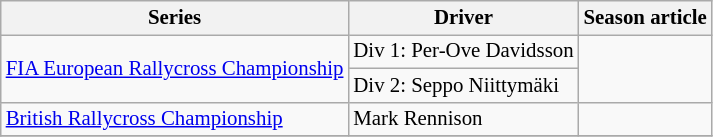<table class="wikitable" style="font-size: 87%;">
<tr>
<th>Series</th>
<th>Driver</th>
<th>Season article</th>
</tr>
<tr>
<td rowspan=2><a href='#'>FIA European Rallycross Championship</a></td>
<td>Div 1:  Per-Ove Davidsson</td>
<td rowspan=2></td>
</tr>
<tr>
<td>Div 2:  Seppo Niittymäki</td>
</tr>
<tr>
<td><a href='#'>British Rallycross Championship</a></td>
<td> Mark Rennison</td>
<td></td>
</tr>
<tr>
</tr>
</table>
